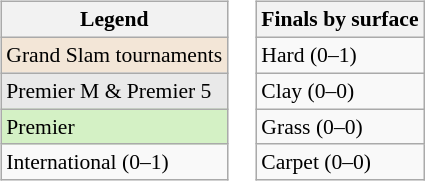<table>
<tr valign=top>
<td><br><table class=wikitable style="font-size:90%">
<tr>
<th>Legend</th>
</tr>
<tr>
<td style="background:#f3e6d7;">Grand Slam tournaments</td>
</tr>
<tr>
<td style="background:#e9e9e9;">Premier M & Premier 5</td>
</tr>
<tr>
<td style="background:#d4f1c5;">Premier</td>
</tr>
<tr>
<td>International (0–1)</td>
</tr>
</table>
</td>
<td><br><table class=wikitable style="font-size:90%">
<tr>
<th>Finals by surface</th>
</tr>
<tr>
<td>Hard (0–1)</td>
</tr>
<tr>
<td>Clay (0–0)</td>
</tr>
<tr>
<td>Grass (0–0)</td>
</tr>
<tr>
<td>Carpet (0–0)</td>
</tr>
</table>
</td>
</tr>
</table>
